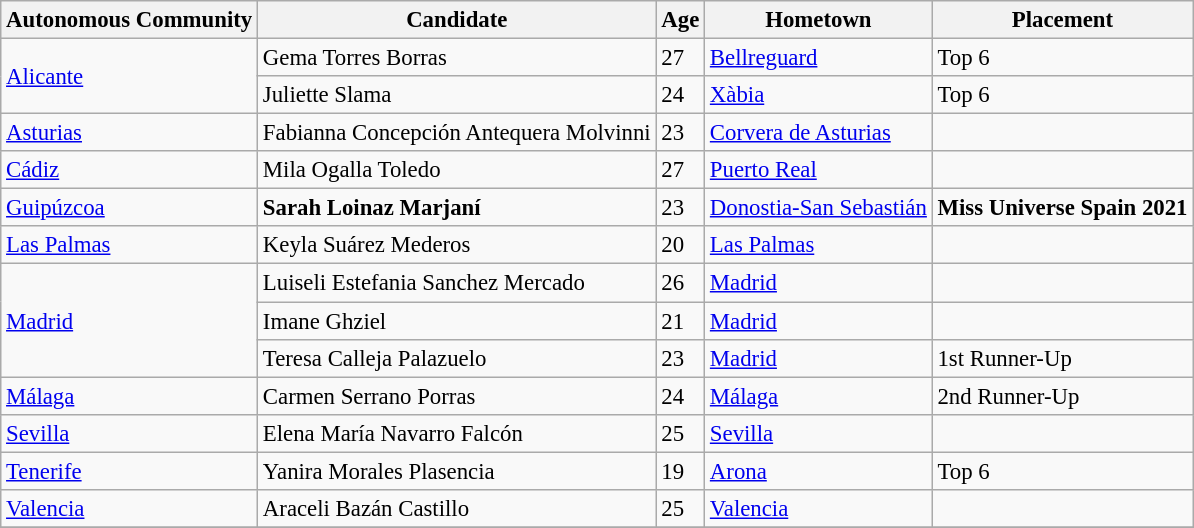<table class="wikitable sortable" style="font-size: 95%;">
<tr>
<th>Autonomous Community</th>
<th>Candidate</th>
<th>Age</th>
<th>Hometown</th>
<th>Placement</th>
</tr>
<tr>
<td rowspan="2"> <a href='#'>Alicante</a></td>
<td>Gema Torres Borras</td>
<td>27</td>
<td><a href='#'>Bellreguard</a></td>
<td>Top 6</td>
</tr>
<tr>
<td>Juliette Slama</td>
<td>24</td>
<td><a href='#'>Xàbia</a></td>
<td>Top 6</td>
</tr>
<tr>
<td> <a href='#'>Asturias</a></td>
<td>Fabianna Concepción Antequera Molvinni</td>
<td>23</td>
<td><a href='#'>Corvera de Asturias</a></td>
<td></td>
</tr>
<tr>
<td> <a href='#'>Cádiz</a></td>
<td>Mila Ogalla Toledo</td>
<td>27</td>
<td><a href='#'>Puerto Real</a></td>
<td></td>
</tr>
<tr>
<td> <a href='#'>Guipúzcoa</a></td>
<td><strong>Sarah Loinaz Marjaní</strong></td>
<td>23</td>
<td><a href='#'>Donostia-San Sebastián</a></td>
<td><strong>Miss Universe Spain 2021</strong></td>
</tr>
<tr>
<td> <a href='#'>Las Palmas</a></td>
<td>Keyla Suárez Mederos</td>
<td>20</td>
<td><a href='#'>Las Palmas</a></td>
<td></td>
</tr>
<tr>
<td rowspan="3"> <a href='#'>Madrid</a></td>
<td>Luiseli Estefania Sanchez Mercado</td>
<td>26</td>
<td><a href='#'>Madrid</a></td>
<td></td>
</tr>
<tr>
<td>Imane Ghziel</td>
<td>21</td>
<td><a href='#'>Madrid</a></td>
<td></td>
</tr>
<tr>
<td>Teresa Calleja Palazuelo</td>
<td>23</td>
<td><a href='#'>Madrid</a></td>
<td>1st Runner-Up</td>
</tr>
<tr>
<td> <a href='#'>Málaga</a></td>
<td>Carmen Serrano Porras</td>
<td>24</td>
<td><a href='#'>Málaga</a></td>
<td>2nd Runner-Up</td>
</tr>
<tr>
<td> <a href='#'>Sevilla</a></td>
<td>Elena María Navarro Falcón</td>
<td>25</td>
<td><a href='#'>Sevilla</a></td>
<td></td>
</tr>
<tr>
<td> <a href='#'>Tenerife</a></td>
<td>Yanira Morales Plasencia</td>
<td>19</td>
<td><a href='#'>Arona</a></td>
<td>Top 6</td>
</tr>
<tr>
<td> <a href='#'>Valencia</a></td>
<td>Araceli Bazán Castillo</td>
<td>25</td>
<td><a href='#'>Valencia</a></td>
<td></td>
</tr>
<tr>
</tr>
</table>
